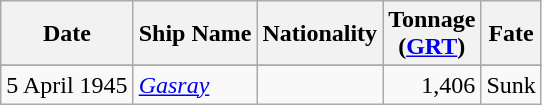<table class="wikitable sortable">
<tr>
<th>Date</th>
<th>Ship Name</th>
<th>Nationality</th>
<th>Tonnage <br>(<a href='#'>GRT</a>)</th>
<th>Fate</th>
</tr>
<tr>
</tr>
<tr>
<td align="right">5 April 1945</td>
<td align="left"><a href='#'><em>Gasray</em></a></td>
<td align="left"></td>
<td align="right">1,406</td>
<td align="left">Sunk</td>
</tr>
</table>
